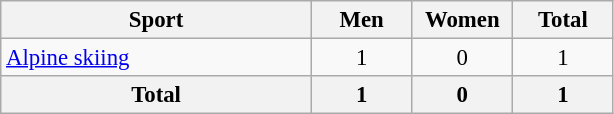<table class="wikitable" style="text-align:center; font-size: 95%">
<tr>
<th width=200>Sport</th>
<th width=60>Men</th>
<th width=60>Women</th>
<th width=60>Total</th>
</tr>
<tr>
<td align=left><a href='#'>Alpine skiing</a></td>
<td>1</td>
<td>0</td>
<td>1</td>
</tr>
<tr>
<th>Total</th>
<th>1</th>
<th>0</th>
<th>1</th>
</tr>
</table>
